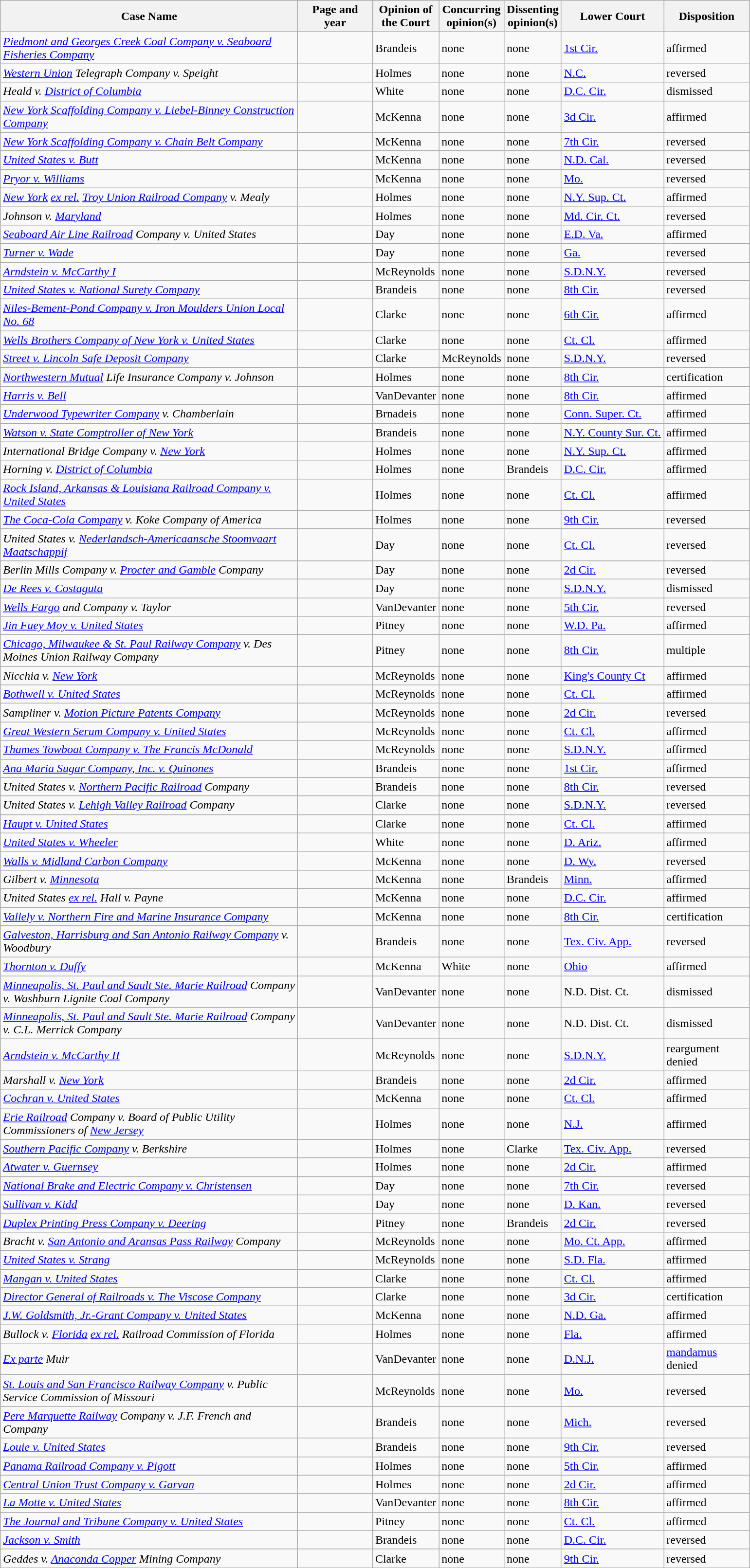<table class="wikitable sortable">
<tr>
<th scope="col" style="width: 400px;">Case Name</th>
<th scope="col" style="width: 95px;">Page and year</th>
<th scope="col" style="width: 10px;">Opinion of the Court</th>
<th scope="col" style="width: 10px;">Concurring opinion(s)</th>
<th scope="col" style="width: 10px;">Dissenting opinion(s)</th>
<th scope="col" style="width: 133px;">Lower Court</th>
<th scope="col" style="width: 110px;">Disposition</th>
</tr>
<tr>
<td><em><a href='#'>Piedmont and Georges Creek Coal Company v. Seaboard Fisheries Company</a></em></td>
<td align="right"></td>
<td>Brandeis</td>
<td>none</td>
<td>none</td>
<td><a href='#'>1st Cir.</a></td>
<td>affirmed</td>
</tr>
<tr>
<td><em><a href='#'>Western Union</a> Telegraph Company v. Speight</em></td>
<td align="right"></td>
<td>Holmes</td>
<td>none</td>
<td>none</td>
<td><a href='#'>N.C.</a></td>
<td>reversed</td>
</tr>
<tr>
<td><em>Heald v. <a href='#'>District of Columbia</a></em></td>
<td align="right"></td>
<td>White</td>
<td>none</td>
<td>none</td>
<td><a href='#'>D.C. Cir.</a></td>
<td>dismissed</td>
</tr>
<tr>
<td><em><a href='#'>New York Scaffolding Company v. Liebel-Binney Construction Company</a></em></td>
<td align="right"></td>
<td>McKenna</td>
<td>none</td>
<td>none</td>
<td><a href='#'>3d Cir.</a></td>
<td>affirmed</td>
</tr>
<tr>
<td><em><a href='#'>New York Scaffolding Company v. Chain Belt Company</a></em></td>
<td align="right"></td>
<td>McKenna</td>
<td>none</td>
<td>none</td>
<td><a href='#'>7th Cir.</a></td>
<td>reversed</td>
</tr>
<tr>
<td><em><a href='#'>United States v. Butt</a></em></td>
<td align="right"></td>
<td>McKenna</td>
<td>none</td>
<td>none</td>
<td><a href='#'>N.D. Cal.</a></td>
<td>reversed</td>
</tr>
<tr>
<td><em><a href='#'>Pryor v. Williams</a></em></td>
<td align="right"></td>
<td>McKenna</td>
<td>none</td>
<td>none</td>
<td><a href='#'>Mo.</a></td>
<td>reversed</td>
</tr>
<tr>
<td><em><a href='#'>New York</a> <a href='#'>ex rel.</a> <a href='#'>Troy Union Railroad Company</a> v. Mealy</em></td>
<td align="right"></td>
<td>Holmes</td>
<td>none</td>
<td>none</td>
<td><a href='#'>N.Y. Sup. Ct.</a></td>
<td>affirmed</td>
</tr>
<tr>
<td><em>Johnson v. <a href='#'>Maryland</a></em></td>
<td align="right"></td>
<td>Holmes</td>
<td>none</td>
<td>none</td>
<td><a href='#'>Md. Cir. Ct.</a></td>
<td>reversed</td>
</tr>
<tr>
<td><em><a href='#'>Seaboard Air Line Railroad</a> Company v. United States</em></td>
<td align="right"></td>
<td>Day</td>
<td>none</td>
<td>none</td>
<td><a href='#'>E.D. Va.</a></td>
<td>affirmed</td>
</tr>
<tr>
<td><em><a href='#'>Turner v. Wade</a></em></td>
<td align="right"></td>
<td>Day</td>
<td>none</td>
<td>none</td>
<td><a href='#'>Ga.</a></td>
<td>reversed</td>
</tr>
<tr>
<td><em><a href='#'>Arndstein v. McCarthy I</a></em></td>
<td align="right"></td>
<td>McReynolds</td>
<td>none</td>
<td>none</td>
<td><a href='#'>S.D.N.Y.</a></td>
<td>reversed</td>
</tr>
<tr>
<td><em><a href='#'>United States v. National Surety Company</a></em></td>
<td align="right"></td>
<td>Brandeis</td>
<td>none</td>
<td>none</td>
<td><a href='#'>8th Cir.</a></td>
<td>reversed</td>
</tr>
<tr>
<td><em><a href='#'>Niles-Bement-Pond Company v. Iron Moulders Union Local No. 68</a></em></td>
<td align="right"></td>
<td>Clarke</td>
<td>none</td>
<td>none</td>
<td><a href='#'>6th Cir.</a></td>
<td>affirmed</td>
</tr>
<tr>
<td><em><a href='#'>Wells Brothers Company of New York v. United States</a></em></td>
<td align="right"></td>
<td>Clarke</td>
<td>none</td>
<td>none</td>
<td><a href='#'>Ct. Cl.</a></td>
<td>affirmed</td>
</tr>
<tr>
<td><em><a href='#'>Street v. Lincoln Safe Deposit Company</a></em></td>
<td align="right"></td>
<td>Clarke</td>
<td>McReynolds</td>
<td>none</td>
<td><a href='#'>S.D.N.Y.</a></td>
<td>reversed</td>
</tr>
<tr>
<td><em><a href='#'>Northwestern Mutual</a> Life Insurance Company v. Johnson</em></td>
<td align="right"></td>
<td>Holmes</td>
<td>none</td>
<td>none</td>
<td><a href='#'>8th Cir.</a></td>
<td>certification</td>
</tr>
<tr>
<td><em><a href='#'>Harris v. Bell</a></em></td>
<td align="right"></td>
<td>VanDevanter</td>
<td>none</td>
<td>none</td>
<td><a href='#'>8th Cir.</a></td>
<td>affirmed</td>
</tr>
<tr>
<td><em><a href='#'>Underwood Typewriter Company</a> v. Chamberlain</em></td>
<td align="right"></td>
<td>Brnadeis</td>
<td>none</td>
<td>none</td>
<td><a href='#'>Conn. Super. Ct.</a></td>
<td>affirmed</td>
</tr>
<tr>
<td><em><a href='#'>Watson v. State Comptroller of New York</a></em></td>
<td align="right"></td>
<td>Brandeis</td>
<td>none</td>
<td>none</td>
<td><a href='#'>N.Y. County Sur. Ct.</a></td>
<td>affirmed</td>
</tr>
<tr>
<td><em>International Bridge Company v. <a href='#'>New York</a></em></td>
<td align="right"></td>
<td>Holmes</td>
<td>none</td>
<td>none</td>
<td><a href='#'>N.Y. Sup. Ct.</a></td>
<td>affirmed</td>
</tr>
<tr>
<td><em>Horning v. <a href='#'>District of Columbia</a></em></td>
<td align="right"></td>
<td>Holmes</td>
<td>none</td>
<td>Brandeis</td>
<td><a href='#'>D.C. Cir.</a></td>
<td>affirmed</td>
</tr>
<tr>
<td><em><a href='#'>Rock Island, Arkansas & Louisiana Railroad Company v. United States</a></em></td>
<td align="right"></td>
<td>Holmes</td>
<td>none</td>
<td>none</td>
<td><a href='#'>Ct. Cl.</a></td>
<td>affirmed</td>
</tr>
<tr>
<td><em><a href='#'>The Coca-Cola Company</a> v. Koke Company of America</em></td>
<td align="right"></td>
<td>Holmes</td>
<td>none</td>
<td>none</td>
<td><a href='#'>9th Cir.</a></td>
<td>reversed</td>
</tr>
<tr>
<td><em>United States v. <a href='#'>Nederlandsch-Americaansche Stoomvaart Maatschappij</a></em></td>
<td align="right"></td>
<td>Day</td>
<td>none</td>
<td>none</td>
<td><a href='#'>Ct. Cl.</a></td>
<td>reversed</td>
</tr>
<tr>
<td><em>Berlin Mills Company v. <a href='#'>Procter and Gamble</a> Company</em></td>
<td align="right"></td>
<td>Day</td>
<td>none</td>
<td>none</td>
<td><a href='#'>2d Cir.</a></td>
<td>reversed</td>
</tr>
<tr>
<td><em><a href='#'>De Rees v. Costaguta</a></em></td>
<td align="right"></td>
<td>Day</td>
<td>none</td>
<td>none</td>
<td><a href='#'>S.D.N.Y.</a></td>
<td>dismissed</td>
</tr>
<tr>
<td><em><a href='#'>Wells Fargo</a> and Company v. Taylor</em></td>
<td align="right"></td>
<td>VanDevanter</td>
<td>none</td>
<td>none</td>
<td><a href='#'>5th Cir.</a></td>
<td>reversed</td>
</tr>
<tr>
<td><em><a href='#'>Jin Fuey Moy v. United States</a></em></td>
<td align="right"></td>
<td>Pitney</td>
<td>none</td>
<td>none</td>
<td><a href='#'>W.D. Pa.</a></td>
<td>affirmed</td>
</tr>
<tr>
<td><em><a href='#'>Chicago, Milwaukee & St. Paul Railway Company</a> v. Des Moines Union Railway Company</em></td>
<td align="right"></td>
<td>Pitney</td>
<td>none</td>
<td>none</td>
<td><a href='#'>8th Cir.</a></td>
<td>multiple</td>
</tr>
<tr>
<td><em>Nicchia v. <a href='#'>New York</a></em></td>
<td align="right"></td>
<td>McReynolds</td>
<td>none</td>
<td>none</td>
<td><a href='#'>King's County Ct</a></td>
<td>affirmed</td>
</tr>
<tr>
<td><em><a href='#'>Bothwell v. United States</a></em></td>
<td align="right"></td>
<td>McReynolds</td>
<td>none</td>
<td>none</td>
<td><a href='#'>Ct. Cl.</a></td>
<td>affirmed</td>
</tr>
<tr>
<td><em>Sampliner v. <a href='#'>Motion Picture Patents Company</a></em></td>
<td align="right"></td>
<td>McReynolds</td>
<td>none</td>
<td>none</td>
<td><a href='#'>2d Cir.</a></td>
<td>reversed</td>
</tr>
<tr>
<td><em><a href='#'>Great Western Serum Company v. United States</a></em></td>
<td align="right"></td>
<td>McReynolds</td>
<td>none</td>
<td>none</td>
<td><a href='#'>Ct. Cl.</a></td>
<td>affirmed</td>
</tr>
<tr>
<td><em><a href='#'>Thames Towboat Company v. The Francis McDonald</a></em></td>
<td align="right"></td>
<td>McReynolds</td>
<td>none</td>
<td>none</td>
<td><a href='#'>S.D.N.Y.</a></td>
<td>affirmed</td>
</tr>
<tr>
<td><em><a href='#'>Ana Maria Sugar Company, Inc. v. Quinones</a></em></td>
<td align="right"></td>
<td>Brandeis</td>
<td>none</td>
<td>none</td>
<td><a href='#'>1st Cir.</a></td>
<td>affirmed</td>
</tr>
<tr>
<td><em>United States v. <a href='#'>Northern Pacific Railroad</a> Company</em></td>
<td align="right"></td>
<td>Brandeis</td>
<td>none</td>
<td>none</td>
<td><a href='#'>8th Cir.</a></td>
<td>reversed</td>
</tr>
<tr>
<td><em>United States v. <a href='#'>Lehigh Valley Railroad</a> Company</em></td>
<td align="right"></td>
<td>Clarke</td>
<td>none</td>
<td>none</td>
<td><a href='#'>S.D.N.Y.</a></td>
<td>reversed</td>
</tr>
<tr>
<td><em><a href='#'>Haupt v. United States</a></em></td>
<td align="right"></td>
<td>Clarke</td>
<td>none</td>
<td>none</td>
<td><a href='#'>Ct. Cl.</a></td>
<td>affirmed</td>
</tr>
<tr>
<td><em><a href='#'>United States v. Wheeler</a></em></td>
<td align="right"></td>
<td>White</td>
<td>none</td>
<td>none</td>
<td><a href='#'>D. Ariz.</a></td>
<td>affirmed</td>
</tr>
<tr>
<td><em><a href='#'>Walls v. Midland Carbon Company</a></em></td>
<td align="right"></td>
<td>McKenna</td>
<td>none</td>
<td>none</td>
<td><a href='#'>D. Wy.</a></td>
<td>reversed</td>
</tr>
<tr>
<td><em>Gilbert v. <a href='#'>Minnesota</a></em></td>
<td align="right"></td>
<td>McKenna</td>
<td>none</td>
<td>Brandeis</td>
<td><a href='#'>Minn.</a></td>
<td>affirmed</td>
</tr>
<tr>
<td><em>United States <a href='#'>ex rel.</a> Hall v. Payne</em></td>
<td align="right"></td>
<td>McKenna</td>
<td>none</td>
<td>none</td>
<td><a href='#'>D.C. Cir.</a></td>
<td>affirmed</td>
</tr>
<tr>
<td><em><a href='#'>Vallely v. Northern Fire and Marine Insurance Company</a></em></td>
<td align="right"></td>
<td>McKenna</td>
<td>none</td>
<td>none</td>
<td><a href='#'>8th Cir.</a></td>
<td>certification</td>
</tr>
<tr>
<td><em><a href='#'>Galveston, Harrisburg and San Antonio Railway Company</a> v. Woodbury</em></td>
<td align="right"></td>
<td>Brandeis</td>
<td>none</td>
<td>none</td>
<td><a href='#'>Tex. Civ. App.</a></td>
<td>reversed</td>
</tr>
<tr>
<td><em><a href='#'>Thornton v. Duffy</a></em></td>
<td align="right"></td>
<td>McKenna</td>
<td>White</td>
<td>none</td>
<td><a href='#'>Ohio</a></td>
<td>affirmed</td>
</tr>
<tr>
<td><em><a href='#'>Minneapolis, St. Paul and Sault Ste. Marie Railroad</a> Company v. Washburn Lignite Coal Company</em></td>
<td align="right"></td>
<td>VanDevanter</td>
<td>none</td>
<td>none</td>
<td>N.D. Dist. Ct.</td>
<td>dismissed</td>
</tr>
<tr>
<td><em><a href='#'>Minneapolis, St. Paul and Sault Ste. Marie Railroad</a> Company v. C.L. Merrick Company</em></td>
<td align="right"></td>
<td>VanDevanter</td>
<td>none</td>
<td>none</td>
<td>N.D. Dist. Ct.</td>
<td>dismissed</td>
</tr>
<tr>
<td><em><a href='#'>Arndstein v. McCarthy II</a></em></td>
<td align="right"></td>
<td>McReynolds</td>
<td>none</td>
<td>none</td>
<td><a href='#'>S.D.N.Y.</a></td>
<td>reargument denied</td>
</tr>
<tr>
<td><em>Marshall v. <a href='#'>New York</a></em></td>
<td align="right"></td>
<td>Brandeis</td>
<td>none</td>
<td>none</td>
<td><a href='#'>2d Cir.</a></td>
<td>affirmed</td>
</tr>
<tr>
<td><em><a href='#'>Cochran v. United States</a></em></td>
<td align="right"></td>
<td>McKenna</td>
<td>none</td>
<td>none</td>
<td><a href='#'>Ct. Cl.</a></td>
<td>affirmed</td>
</tr>
<tr>
<td><em><a href='#'>Erie Railroad</a> Company v. Board of Public Utility Commissioners of <a href='#'>New Jersey</a></em></td>
<td align="right"></td>
<td>Holmes</td>
<td>none</td>
<td>none</td>
<td><a href='#'>N.J.</a></td>
<td>affirmed</td>
</tr>
<tr>
<td><em><a href='#'>Southern Pacific Company</a> v. Berkshire</em></td>
<td align="right"></td>
<td>Holmes</td>
<td>none</td>
<td>Clarke</td>
<td><a href='#'>Tex. Civ. App.</a></td>
<td>reversed</td>
</tr>
<tr>
<td><em><a href='#'>Atwater v. Guernsey</a></em></td>
<td align="right"></td>
<td>Holmes</td>
<td>none</td>
<td>none</td>
<td><a href='#'>2d Cir.</a></td>
<td>affirmed</td>
</tr>
<tr>
<td><em><a href='#'>National Brake and Electric Company v. Christensen</a></em></td>
<td align="right"></td>
<td>Day</td>
<td>none</td>
<td>none</td>
<td><a href='#'>7th Cir.</a></td>
<td>reversed</td>
</tr>
<tr>
<td><em><a href='#'>Sullivan v. Kidd</a></em></td>
<td align="right"></td>
<td>Day</td>
<td>none</td>
<td>none</td>
<td><a href='#'>D. Kan.</a></td>
<td>reversed</td>
</tr>
<tr>
<td><em><a href='#'>Duplex Printing Press Company v. Deering</a></em></td>
<td align="right"></td>
<td>Pitney</td>
<td>none</td>
<td>Brandeis</td>
<td><a href='#'>2d Cir.</a></td>
<td>reversed</td>
</tr>
<tr>
<td><em>Bracht v. <a href='#'>San Antonio and Aransas Pass Railway</a> Company</em></td>
<td align="right"></td>
<td>McReynolds</td>
<td>none</td>
<td>none</td>
<td><a href='#'>Mo. Ct. App.</a></td>
<td>affirmed</td>
</tr>
<tr>
<td><em><a href='#'>United States v. Strang</a></em></td>
<td align="right"></td>
<td>McReynolds</td>
<td>none</td>
<td>none</td>
<td><a href='#'>S.D. Fla.</a></td>
<td>affirmed</td>
</tr>
<tr>
<td><em><a href='#'>Mangan v. United States</a></em></td>
<td align="right"></td>
<td>Clarke</td>
<td>none</td>
<td>none</td>
<td><a href='#'>Ct. Cl.</a></td>
<td>affirmed</td>
</tr>
<tr>
<td><em><a href='#'>Director General of Railroads v. The Viscose Company</a></em></td>
<td align="right"></td>
<td>Clarke</td>
<td>none</td>
<td>none</td>
<td><a href='#'>3d Cir.</a></td>
<td>certification</td>
</tr>
<tr>
<td><em><a href='#'>J.W. Goldsmith, Jr.-Grant Company v. United States</a></em></td>
<td align="right"></td>
<td>McKenna</td>
<td>none</td>
<td>none</td>
<td><a href='#'>N.D. Ga.</a></td>
<td>affirmed</td>
</tr>
<tr>
<td><em>Bullock v. <a href='#'>Florida</a> <a href='#'>ex rel.</a> Railroad Commission of Florida</em></td>
<td align="right"></td>
<td>Holmes</td>
<td>none</td>
<td>none</td>
<td><a href='#'>Fla.</a></td>
<td>affirmed</td>
</tr>
<tr>
<td><em><a href='#'>Ex parte</a> Muir</em></td>
<td align="right"></td>
<td>VanDevanter</td>
<td>none</td>
<td>none</td>
<td><a href='#'>D.N.J.</a></td>
<td><a href='#'>mandamus</a> denied</td>
</tr>
<tr>
<td><em><a href='#'>St. Louis and San Francisco Railway Company</a> v. Public Service Commission of Missouri</em></td>
<td align="right"></td>
<td>McReynolds</td>
<td>none</td>
<td>none</td>
<td><a href='#'>Mo.</a></td>
<td>reversed</td>
</tr>
<tr>
<td><em><a href='#'>Pere Marquette Railway</a> Company v. J.F. French and Company</em></td>
<td align="right"></td>
<td>Brandeis</td>
<td>none</td>
<td>none</td>
<td><a href='#'>Mich.</a></td>
<td>reversed</td>
</tr>
<tr>
<td><em><a href='#'>Louie v. United States</a></em></td>
<td align="right"></td>
<td>Brandeis</td>
<td>none</td>
<td>none</td>
<td><a href='#'>9th Cir.</a></td>
<td>reversed</td>
</tr>
<tr>
<td><em><a href='#'>Panama Railroad Company v. Pigott</a></em></td>
<td align="right"></td>
<td>Holmes</td>
<td>none</td>
<td>none</td>
<td><a href='#'>5th Cir.</a></td>
<td>affirmed</td>
</tr>
<tr>
<td><em><a href='#'>Central Union Trust Company v. Garvan</a></em></td>
<td align="right"></td>
<td>Holmes</td>
<td>none</td>
<td>none</td>
<td><a href='#'>2d Cir.</a></td>
<td>affirmed</td>
</tr>
<tr>
<td><em><a href='#'>La Motte v. United States</a></em></td>
<td align="right"></td>
<td>VanDevanter</td>
<td>none</td>
<td>none</td>
<td><a href='#'>8th Cir.</a></td>
<td>affirmed</td>
</tr>
<tr>
<td><em><a href='#'>The Journal and Tribune Company v. United States</a></em></td>
<td align="right"></td>
<td>Pitney</td>
<td>none</td>
<td>none</td>
<td><a href='#'>Ct. Cl.</a></td>
<td>affirmed</td>
</tr>
<tr>
<td><em><a href='#'>Jackson v. Smith</a></em></td>
<td align="right"></td>
<td>Brandeis</td>
<td>none</td>
<td>none</td>
<td><a href='#'>D.C. Cir.</a></td>
<td>reversed</td>
</tr>
<tr>
<td><em>Geddes v. <a href='#'>Anaconda Copper</a> Mining Company</em></td>
<td align="right"></td>
<td>Clarke</td>
<td>none</td>
<td>none</td>
<td><a href='#'>9th Cir.</a></td>
<td>reversed</td>
</tr>
<tr>
</tr>
</table>
